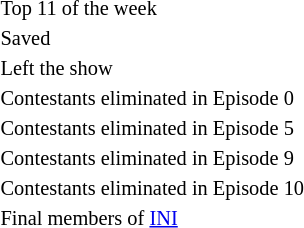<table class="toccolours" style="font-size: 85%; white-space: nowrap;">
<tr>
<td></td>
<td>Top 11 of the week</td>
</tr>
<tr>
<td></td>
<td>Saved</td>
</tr>
<tr>
<td></td>
<td>Left the show</td>
</tr>
<tr>
<td></td>
<td>Contestants eliminated in Episode 0</td>
</tr>
<tr>
<td></td>
<td>Contestants eliminated in Episode 5</td>
</tr>
<tr>
<td></td>
<td>Contestants eliminated in Episode 9</td>
</tr>
<tr>
<td></td>
<td>Contestants eliminated in Episode 10</td>
</tr>
<tr>
<td></td>
<td>Final members of <a href='#'>INI</a></td>
</tr>
</table>
